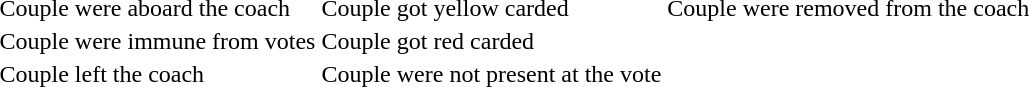<table>
<tr>
<td> Couple were aboard the coach</td>
<td> Couple got yellow carded</td>
<td> Couple were removed from the coach</td>
</tr>
<tr>
<td> Couple were immune from votes</td>
<td> Couple got red carded</td>
</tr>
<tr>
<td> Couple left the coach</td>
<td> Couple were not present at the vote</td>
</tr>
</table>
